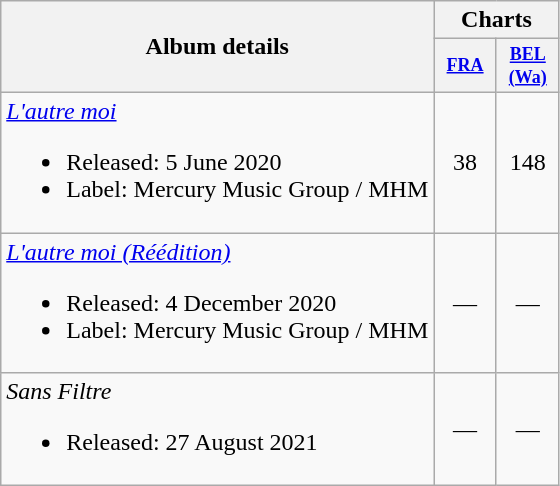<table class="wikitable">
<tr>
<th rowspan="2">Album details</th>
<th colspan="2">Charts</th>
</tr>
<tr>
<th style="width:3em;font-size:75%"><a href='#'>FRA</a><br></th>
<th style="width:3em;font-size:75%"><a href='#'>BEL<br>(Wa)</a><br></th>
</tr>
<tr>
<td><em><a href='#'>L'autre moi</a></em><br><ul><li>Released: 5 June 2020</li><li>Label: Mercury Music Group / MHM</li></ul></td>
<td align="center">38</td>
<td align="center">148</td>
</tr>
<tr>
<td><em><a href='#'>L'autre moi (Réédition)</a></em><br><ul><li>Released: 4 December 2020</li><li>Label: Mercury Music Group / MHM</li></ul></td>
<td align="center">—</td>
<td align="center">—</td>
</tr>
<tr>
<td><em>Sans Filtre</em><br><ul><li>Released: 27 August 2021</li></ul></td>
<td align="center">—</td>
<td align="center">—</td>
</tr>
</table>
